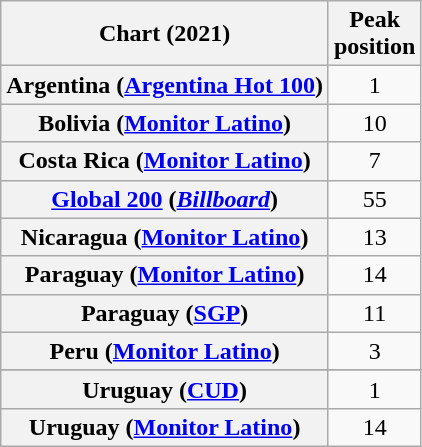<table class="wikitable sortable plainrowheaders" style="text-align:center">
<tr>
<th scope="col">Chart (2021)</th>
<th scope="col">Peak<br>position</th>
</tr>
<tr>
<th scope="row">Argentina (<a href='#'>Argentina Hot 100</a>)</th>
<td>1</td>
</tr>
<tr>
<th scope="row">Bolivia (<a href='#'>Monitor Latino</a>)</th>
<td>10</td>
</tr>
<tr>
<th scope="row">Costa Rica (<a href='#'>Monitor Latino</a>)</th>
<td>7</td>
</tr>
<tr>
<th scope="row"><a href='#'>Global 200</a> (<em><a href='#'>Billboard</a></em>)</th>
<td>55</td>
</tr>
<tr>
<th scope="row">Nicaragua (<a href='#'>Monitor Latino</a>)</th>
<td>13</td>
</tr>
<tr>
<th scope="row">Paraguay (<a href='#'>Monitor Latino</a>)</th>
<td>14</td>
</tr>
<tr>
<th scope="row">Paraguay (<a href='#'>SGP</a>)</th>
<td>11</td>
</tr>
<tr>
<th scope="row">Peru (<a href='#'>Monitor Latino</a>)</th>
<td>3</td>
</tr>
<tr>
</tr>
<tr>
<th scope="row">Uruguay (<a href='#'>CUD</a>)</th>
<td>1</td>
</tr>
<tr>
<th scope="row">Uruguay (<a href='#'>Monitor Latino</a>)</th>
<td>14</td>
</tr>
</table>
